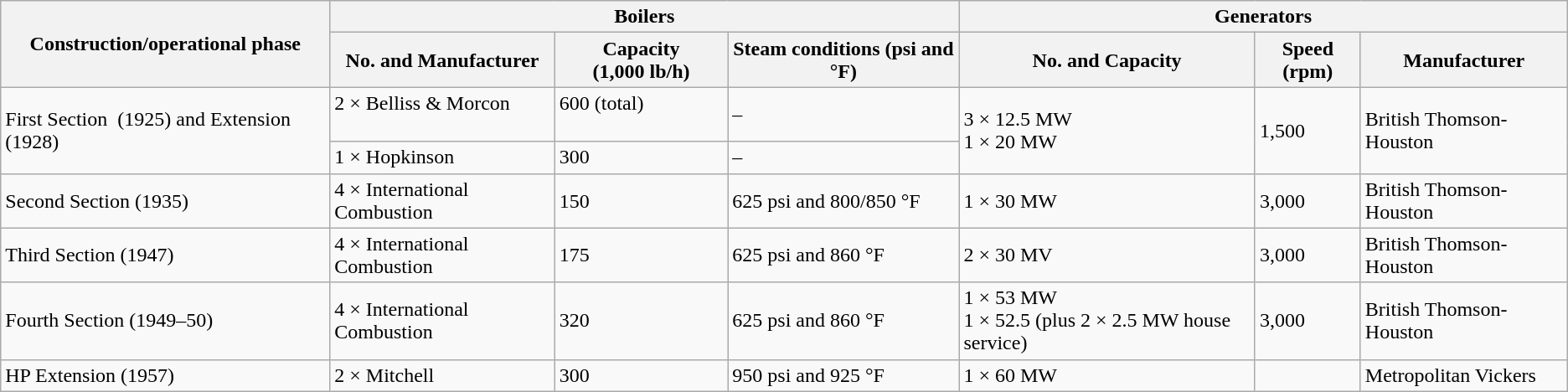<table class="wikitable">
<tr>
<th rowspan="2">Construction/operational   phase</th>
<th colspan="3">Boilers</th>
<th colspan="3">Generators</th>
</tr>
<tr>
<th>No.  and Manufacturer</th>
<th>Capacity  (1,000 lb/h)</th>
<th>Steam  conditions (psi and °F)</th>
<th>No.  and Capacity</th>
<th>Speed  (rpm)</th>
<th>Manufacturer</th>
</tr>
<tr>
<td rowspan="2">First  Section  (1925) and Extension (1928)</td>
<td>2  × Belliss & Morcon<br><br></td>
<td>600  (total)<br><br></td>
<td>–</td>
<td rowspan="2">3  × 12.5 MW<br>1  × 20 MW</td>
<td rowspan="2">1,500</td>
<td rowspan="2">British  Thomson- Houston</td>
</tr>
<tr>
<td>1  × Hopkinson</td>
<td>300</td>
<td>–</td>
</tr>
<tr>
<td>Second  Section (1935)</td>
<td>4  × International Combustion</td>
<td>150</td>
<td>625  psi and 800/850 °F</td>
<td>1  × 30 MW</td>
<td>3,000</td>
<td>British  Thomson- Houston</td>
</tr>
<tr>
<td>Third  Section (1947)</td>
<td>4  × International Combustion</td>
<td>175</td>
<td>625  psi and 860 °F</td>
<td>2  × 30 MV</td>
<td>3,000</td>
<td>British  Thomson- Houston</td>
</tr>
<tr>
<td>Fourth  Section (1949–50)</td>
<td>4  × International Combustion</td>
<td>320</td>
<td>625  psi and 860 °F</td>
<td>1  × 53 MW<br>1  × 52.5 (plus 2 × 2.5 MW house service)</td>
<td>3,000</td>
<td>British  Thomson- Houston</td>
</tr>
<tr>
<td>HP  Extension (1957)</td>
<td>2  × Mitchell</td>
<td>300</td>
<td>950  psi and 925 °F</td>
<td>1  × 60 MW</td>
<td></td>
<td>Metropolitan  Vickers</td>
</tr>
</table>
